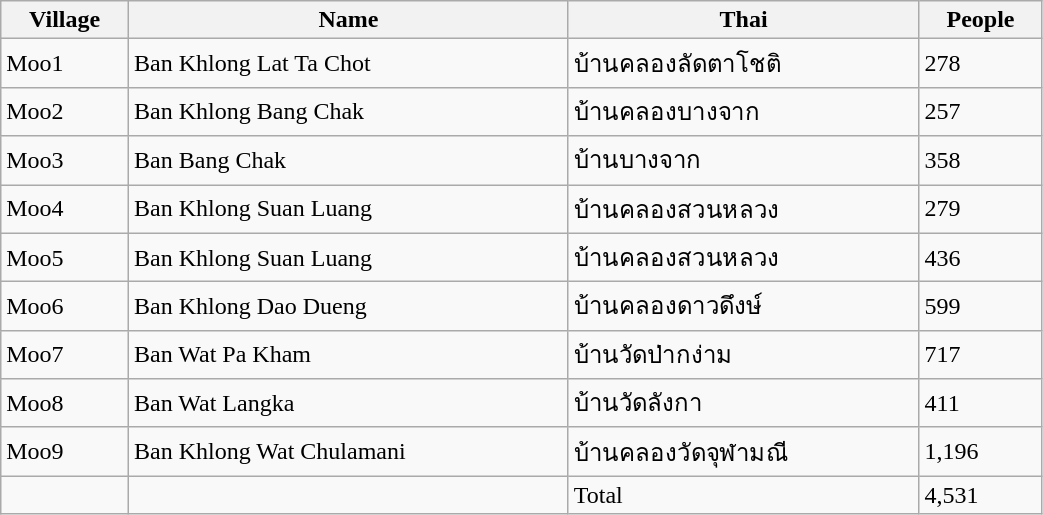<table class="wikitable" style="width:55%;">
<tr>
<th>Village</th>
<th>Name</th>
<th>Thai</th>
<th>People</th>
</tr>
<tr>
<td>Moo1</td>
<td>Ban Khlong Lat Ta Chot</td>
<td>บ้านคลองลัดตาโชติ</td>
<td>278</td>
</tr>
<tr>
<td>Moo2</td>
<td>Ban Khlong Bang Chak</td>
<td>บ้านคลองบางจาก</td>
<td>257</td>
</tr>
<tr>
<td>Moo3</td>
<td>Ban Bang Chak</td>
<td>บ้านบางจาก</td>
<td>358</td>
</tr>
<tr>
<td>Moo4</td>
<td>Ban Khlong Suan Luang</td>
<td>บ้านคลองสวนหลวง</td>
<td>279</td>
</tr>
<tr>
<td>Moo5</td>
<td>Ban Khlong Suan Luang</td>
<td>บ้านคลองสวนหลวง</td>
<td>436</td>
</tr>
<tr>
<td>Moo6</td>
<td>Ban Khlong Dao Dueng</td>
<td>บ้านคลองดาวดึงษ์</td>
<td>599</td>
</tr>
<tr>
<td>Moo7</td>
<td>Ban Wat Pa Kham</td>
<td>บ้านวัดป่ากง่าม</td>
<td>717</td>
</tr>
<tr>
<td>Moo8</td>
<td>Ban Wat Langka</td>
<td>บ้านวัดลังกา</td>
<td>411</td>
</tr>
<tr>
<td>Moo9</td>
<td>Ban Khlong Wat Chulamani</td>
<td>บ้านคลองวัดจุฬามณี</td>
<td>1,196</td>
</tr>
<tr>
<td></td>
<td></td>
<td>Total</td>
<td>4,531</td>
</tr>
</table>
